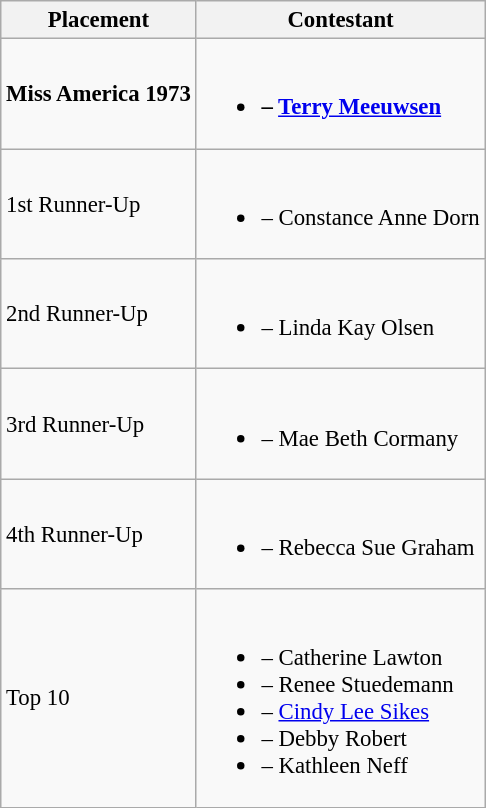<table class="wikitable sortable" style="font-size: 95%;">
<tr>
<th>Placement</th>
<th>Contestant</th>
</tr>
<tr>
<td><strong>Miss America 1973</strong></td>
<td><br><ul><li><strong> – <a href='#'>Terry Meeuwsen</a></strong></li></ul></td>
</tr>
<tr>
<td>1st Runner-Up</td>
<td><br><ul><li> – Constance Anne Dorn</li></ul></td>
</tr>
<tr>
<td>2nd Runner-Up</td>
<td><br><ul><li> – Linda Kay Olsen</li></ul></td>
</tr>
<tr>
<td>3rd Runner-Up</td>
<td><br><ul><li> – Mae Beth Cormany</li></ul></td>
</tr>
<tr>
<td>4th Runner-Up</td>
<td><br><ul><li> – Rebecca Sue Graham</li></ul></td>
</tr>
<tr>
<td>Top 10</td>
<td><br><ul><li> – Catherine Lawton</li><li> – Renee Stuedemann</li><li> – <a href='#'>Cindy Lee Sikes</a></li><li> – Debby Robert</li><li> – Kathleen Neff</li></ul></td>
</tr>
</table>
